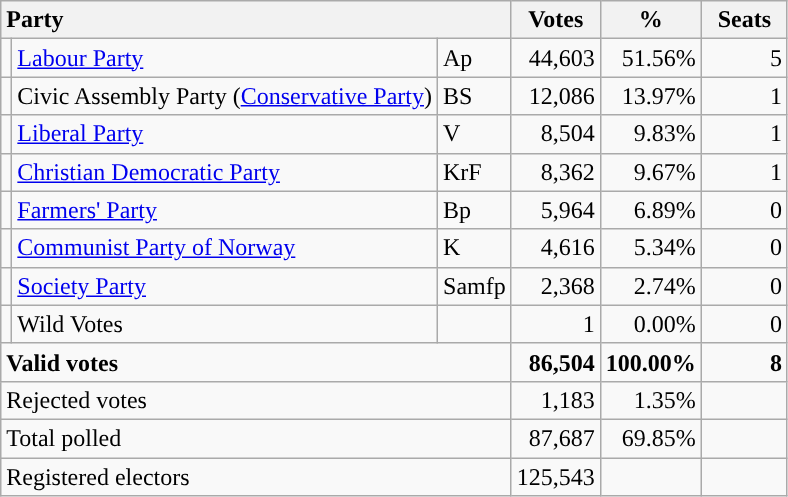<table class="wikitable" border="1" style="text-align:right;">
<tr>
<th style="text-align:left;" colspan=3>Party</th>
<th align=center width="50">Votes</th>
<th align=center width="50">%</th>
<th align=center width="50">Seats</th>
</tr>
<tr>
<td style="color:inherit;background:"></td>
<td align=left><a href='#'>Labour Party</a></td>
<td align=left>Ap</td>
<td>44,603</td>
<td>51.56%</td>
<td>5</td>
</tr>
<tr>
<td></td>
<td align=left>Civic Assembly Party (<a href='#'>Conservative Party</a>)</td>
<td align=left>BS</td>
<td>12,086</td>
<td>13.97%</td>
<td>1</td>
</tr>
<tr>
<td style="color:inherit;background:"></td>
<td align=left><a href='#'>Liberal Party</a></td>
<td align=left>V</td>
<td>8,504</td>
<td>9.83%</td>
<td>1</td>
</tr>
<tr>
<td style="color:inherit;background:"></td>
<td align=left><a href='#'>Christian Democratic Party</a></td>
<td align=left>KrF</td>
<td>8,362</td>
<td>9.67%</td>
<td>1</td>
</tr>
<tr>
<td style="color:inherit;background:"></td>
<td align=left><a href='#'>Farmers' Party</a></td>
<td align=left>Bp</td>
<td>5,964</td>
<td>6.89%</td>
<td>0</td>
</tr>
<tr>
<td style="color:inherit;background:"></td>
<td align=left><a href='#'>Communist Party of Norway</a></td>
<td align=left>K</td>
<td>4,616</td>
<td>5.34%</td>
<td>0</td>
</tr>
<tr>
<td></td>
<td align=left><a href='#'>Society Party</a></td>
<td align=left>Samfp</td>
<td>2,368</td>
<td>2.74%</td>
<td>0</td>
</tr>
<tr>
<td></td>
<td align=left>Wild Votes</td>
<td align=left></td>
<td>1</td>
<td>0.00%</td>
<td>0</td>
</tr>
<tr style="font-weight:bold">
<td align=left colspan=3>Valid votes</td>
<td>86,504</td>
<td>100.00%</td>
<td>8</td>
</tr>
<tr>
<td align=left colspan=3>Rejected votes</td>
<td>1,183</td>
<td>1.35%</td>
<td></td>
</tr>
<tr>
<td align=left colspan=3>Total polled</td>
<td>87,687</td>
<td>69.85%</td>
<td></td>
</tr>
<tr>
<td align=left colspan=3>Registered electors</td>
<td>125,543</td>
<td></td>
<td></td>
</tr>
</table>
